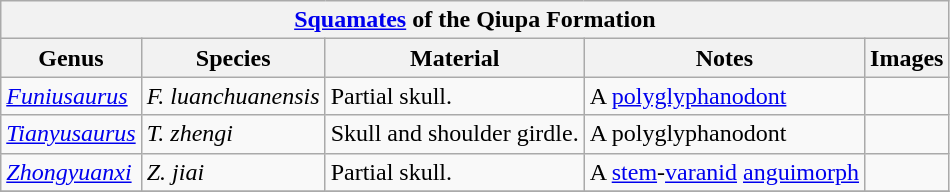<table class="wikitable" align="center">
<tr>
<th colspan="5" align="center"><strong><a href='#'>Squamates</a> of the Qiupa Formation</strong></th>
</tr>
<tr>
<th>Genus</th>
<th>Species</th>
<th>Material</th>
<th>Notes</th>
<th>Images</th>
</tr>
<tr>
<td><em><a href='#'>Funiusaurus</a></em></td>
<td><em>F. luanchuanensis</em></td>
<td>Partial skull.</td>
<td>A <a href='#'>polyglyphanodont</a></td>
<td></td>
</tr>
<tr>
<td><em><a href='#'>Tianyusaurus</a></em></td>
<td><em>T. zhengi</em></td>
<td>Skull and shoulder girdle.</td>
<td>A polyglyphanodont</td>
<td></td>
</tr>
<tr>
<td><em><a href='#'>Zhongyuanxi</a></em></td>
<td><em>Z. jiai</em></td>
<td>Partial skull.</td>
<td>A <a href='#'>stem</a>-<a href='#'>varanid</a> <a href='#'>anguimorph</a></td>
<td></td>
</tr>
<tr>
</tr>
</table>
